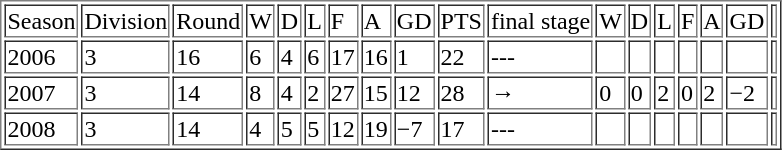<table border="1">
<tr>
<td>Season</td>
<td>Division</td>
<td>Round</td>
<td>W</td>
<td>D</td>
<td>L</td>
<td>F</td>
<td>A</td>
<td>GD</td>
<td>PTS</td>
<td>final stage</td>
<td>W</td>
<td>D</td>
<td>L</td>
<td>F</td>
<td>A</td>
<td>GD</td>
<td></td>
</tr>
<tr>
<td>2006</td>
<td>3</td>
<td>16</td>
<td>6</td>
<td>4</td>
<td>6</td>
<td>17</td>
<td>16</td>
<td>1</td>
<td>22</td>
<td>---</td>
<td></td>
<td></td>
<td></td>
<td></td>
<td></td>
<td></td>
<td></td>
</tr>
<tr>
<td>2007</td>
<td>3</td>
<td>14</td>
<td>8</td>
<td>4</td>
<td>2</td>
<td>27</td>
<td>15</td>
<td>12</td>
<td>28</td>
<td>→</td>
<td>0</td>
<td>0</td>
<td>2</td>
<td>0</td>
<td>2</td>
<td>−2</td>
<td></td>
</tr>
<tr>
<td>2008</td>
<td>3</td>
<td>14</td>
<td>4</td>
<td>5</td>
<td>5</td>
<td>12</td>
<td>19</td>
<td>−7</td>
<td>17</td>
<td>---</td>
<td></td>
<td></td>
<td></td>
<td></td>
<td></td>
<td></td>
<td></td>
</tr>
</table>
